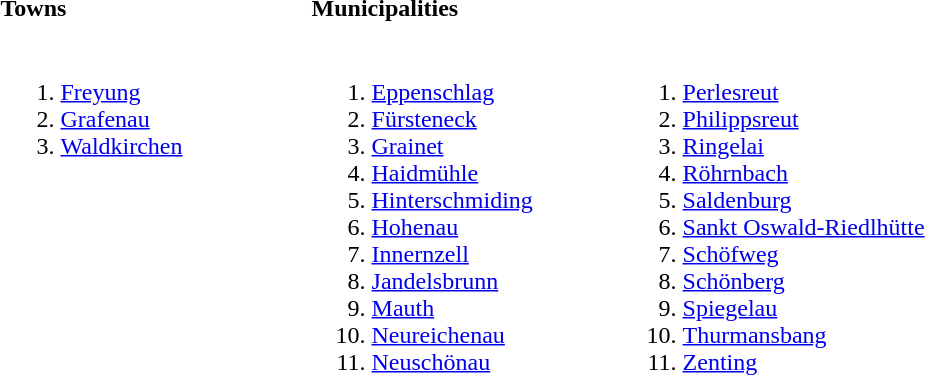<table>
<tr>
<th align=left width=33%>Towns</th>
<th align=left width=33%>Municipalities</th>
<th align=left width=33%></th>
</tr>
<tr valign=top>
<td><br><ol><li><a href='#'>Freyung</a></li><li><a href='#'>Grafenau</a></li><li><a href='#'>Waldkirchen</a></li></ol></td>
<td><br><ol><li><a href='#'>Eppenschlag</a></li><li><a href='#'>Fürsteneck</a></li><li><a href='#'>Grainet</a></li><li><a href='#'>Haidmühle</a></li><li><a href='#'>Hinterschmiding</a></li><li><a href='#'>Hohenau</a></li><li><a href='#'>Innernzell</a></li><li><a href='#'>Jandelsbrunn</a></li><li><a href='#'>Mauth</a></li><li><a href='#'>Neureichenau</a></li><li><a href='#'>Neuschönau</a></li></ol></td>
<td><br><ol>
<li> <a href='#'>Perlesreut</a>
<li> <a href='#'>Philippsreut</a>
<li> <a href='#'>Ringelai</a>
<li> <a href='#'>Röhrnbach</a>
<li> <a href='#'>Saldenburg</a>
<li> <a href='#'>Sankt Oswald-Riedlhütte</a>
<li> <a href='#'>Schöfweg</a>
<li> <a href='#'>Schönberg</a>
<li> <a href='#'>Spiegelau</a>
<li> <a href='#'>Thurmansbang</a>
<li> <a href='#'>Zenting</a>
</ol></td>
</tr>
</table>
